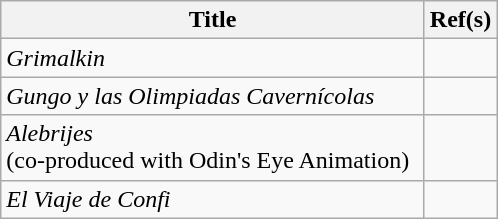<table class="wikitable sortable" style="text-align: right;">
<tr>
<th width=275>Title</th>
<th width=10>Ref(s)</th>
</tr>
<tr>
<td align="left"><em>Grimalkin</em></td>
<td></td>
</tr>
<tr>
<td align="left"><em>Gungo y las Olimpiadas Cavernícolas</em></td>
<td></td>
</tr>
<tr>
<td align="left"><em>Alebrijes</em><br>(co-produced with Odin's Eye Animation)</td>
<td></td>
</tr>
<tr>
<td align="left"><em>El Viaje de Confi</em></td>
<td></td>
</tr>
</table>
